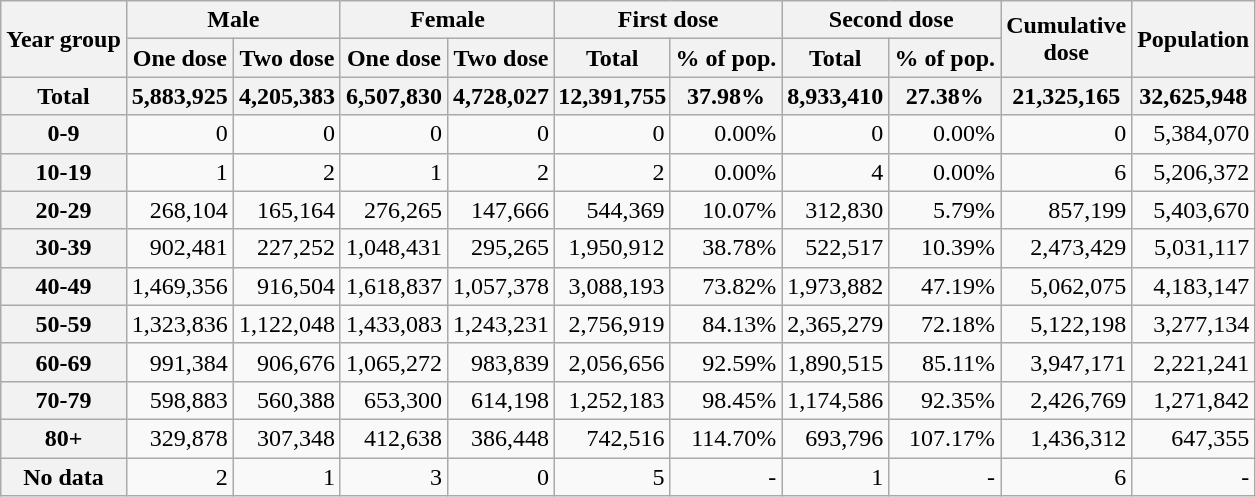<table class="wikitable" style="text-align:right">
<tr>
<th rowspan="2">Year group</th>
<th colspan="2">Male</th>
<th colspan="2">Female</th>
<th colspan="2">First dose</th>
<th colspan="2">Second dose</th>
<th rowspan="2">Cumulative<br>dose</th>
<th rowspan="2">Population<br></th>
</tr>
<tr>
<th>One dose</th>
<th>Two dose</th>
<th>One dose</th>
<th>Two dose</th>
<th width= 50>Total</th>
<th>% of pop.</th>
<th width= 50>Total</th>
<th>% of pop.</th>
</tr>
<tr class="sorttop">
<th style="text-align:center; padding: 0 2px;">Total</th>
<th style="text-align:center; padding: 0 2px;">5,883,925</th>
<th style="text-align:center; padding: 0 2px;">4,205,383</th>
<th style="text-align:center; padding: 0 2px;">6,507,830</th>
<th style="text-align:center; padding: 0 2px;">4,728,027</th>
<th style="text-align:center; padding: 0 2px;">12,391,755</th>
<th style="text-align:center; padding: 0 2px;">37.98%</th>
<th style="text-align:center; padding: 0 2px;">8,933,410</th>
<th style="text-align:center; padding: 0 2px;">27.38%</th>
<th>21,325,165</th>
<th style="text-align:center; padding: 0 2px;">32,625,948</th>
</tr>
<tr>
<th>0-9</th>
<td>0</td>
<td>0</td>
<td>0</td>
<td>0</td>
<td>0</td>
<td>0.00%</td>
<td>0</td>
<td>0.00%</td>
<td>0</td>
<td>5,384,070</td>
</tr>
<tr>
<th>10-19</th>
<td>1</td>
<td>2</td>
<td>1</td>
<td>2</td>
<td>2</td>
<td>0.00%</td>
<td>4</td>
<td>0.00%</td>
<td>6</td>
<td>5,206,372</td>
</tr>
<tr>
<th>20-29</th>
<td>268,104</td>
<td>165,164</td>
<td>276,265</td>
<td>147,666</td>
<td>544,369</td>
<td>10.07%</td>
<td>312,830</td>
<td>5.79%</td>
<td>857,199</td>
<td>5,403,670</td>
</tr>
<tr>
<th>30-39</th>
<td>902,481</td>
<td>227,252</td>
<td>1,048,431</td>
<td>295,265</td>
<td>1,950,912</td>
<td>38.78%</td>
<td>522,517</td>
<td>10.39%</td>
<td>2,473,429</td>
<td>5,031,117</td>
</tr>
<tr>
<th>40-49</th>
<td>1,469,356</td>
<td>916,504</td>
<td>1,618,837</td>
<td>1,057,378</td>
<td>3,088,193</td>
<td>73.82%</td>
<td>1,973,882</td>
<td>47.19%</td>
<td>5,062,075</td>
<td>4,183,147</td>
</tr>
<tr>
<th>50-59</th>
<td>1,323,836</td>
<td>1,122,048</td>
<td>1,433,083</td>
<td>1,243,231</td>
<td>2,756,919</td>
<td>84.13%</td>
<td>2,365,279</td>
<td>72.18%</td>
<td>5,122,198</td>
<td>3,277,134</td>
</tr>
<tr>
<th>60-69</th>
<td>991,384</td>
<td>906,676</td>
<td>1,065,272</td>
<td>983,839</td>
<td>2,056,656</td>
<td>92.59%</td>
<td>1,890,515</td>
<td>85.11%</td>
<td>3,947,171</td>
<td>2,221,241</td>
</tr>
<tr>
<th>70-79</th>
<td>598,883</td>
<td>560,388</td>
<td>653,300</td>
<td>614,198</td>
<td>1,252,183</td>
<td>98.45%</td>
<td>1,174,586</td>
<td>92.35%</td>
<td>2,426,769</td>
<td>1,271,842</td>
</tr>
<tr>
<th>80+</th>
<td>329,878</td>
<td>307,348</td>
<td>412,638</td>
<td>386,448</td>
<td>742,516</td>
<td>114.70%</td>
<td>693,796</td>
<td>107.17%</td>
<td>1,436,312</td>
<td>647,355</td>
</tr>
<tr>
<th>No data</th>
<td>2</td>
<td>1</td>
<td>3</td>
<td>0</td>
<td>5</td>
<td>-</td>
<td>1</td>
<td>-</td>
<td>6</td>
<td>-</td>
</tr>
</table>
